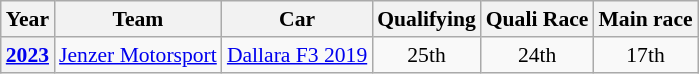<table class="wikitable" style="text-align:center; font-size:90%;">
<tr>
<th>Year</th>
<th>Team</th>
<th>Car</th>
<th>Qualifying</th>
<th>Quali Race</th>
<th>Main race</th>
</tr>
<tr>
<th><a href='#'>2023</a></th>
<td style="text-align:left;"> <a href='#'>Jenzer Motorsport</a></td>
<td style="text-align:left;"><a href='#'>Dallara F3 2019</a></td>
<td>25th</td>
<td>24th</td>
<td>17th</td>
</tr>
</table>
